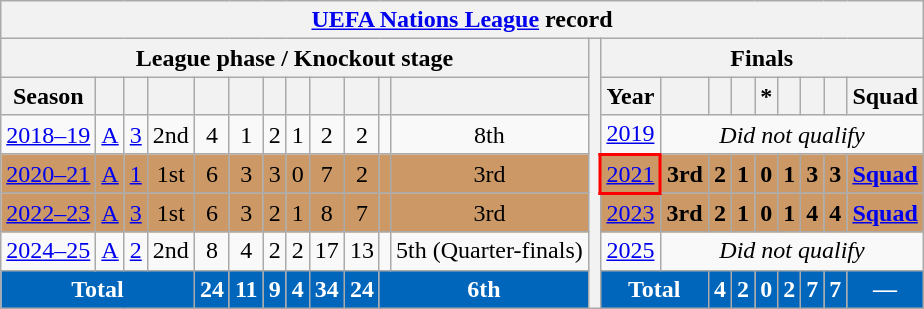<table class="wikitable" style="text-align:center">
<tr>
<th colspan="22"><a href='#'>UEFA Nations League</a> record</th>
</tr>
<tr>
<th colspan="12">League phase / Knockout stage</th>
<th rowspan="7"></th>
<th colspan="9">Finals</th>
</tr>
<tr>
<th>Season</th>
<th></th>
<th></th>
<th></th>
<th></th>
<th></th>
<th></th>
<th></th>
<th></th>
<th></th>
<th></th>
<th></th>
<th>Year</th>
<th></th>
<th></th>
<th></th>
<th>*</th>
<th></th>
<th></th>
<th></th>
<th>Squad</th>
</tr>
<tr>
<td><a href='#'>2018–19</a></td>
<td><a href='#'>A</a></td>
<td><a href='#'>3</a></td>
<td>2nd</td>
<td>4</td>
<td>1</td>
<td>2</td>
<td>1</td>
<td>2</td>
<td>2</td>
<td></td>
<td>8th</td>
<td> <a href='#'>2019</a></td>
<td colspan="8"><em>Did not qualify</em></td>
</tr>
<tr style="background:#c96">
<td><a href='#'>2020–21</a></td>
<td><a href='#'>A</a></td>
<td><a href='#'>1</a></td>
<td>1st</td>
<td>6</td>
<td>3</td>
<td>3</td>
<td>0</td>
<td>7</td>
<td>2</td>
<td></td>
<td>3rd</td>
<td style="border:2px solid red"> <a href='#'>2021</a></td>
<td><strong>3rd</strong></td>
<td><strong>2</strong></td>
<td><strong>1</strong></td>
<td><strong>0</strong></td>
<td><strong>1</strong></td>
<td><strong>3</strong></td>
<td><strong>3</strong></td>
<td><strong><a href='#'>Squad</a></strong></td>
</tr>
<tr style="background:#c96">
<td><a href='#'>2022–23</a></td>
<td><a href='#'>A</a></td>
<td><a href='#'>3</a></td>
<td>1st</td>
<td>6</td>
<td>3</td>
<td>2</td>
<td>1</td>
<td>8</td>
<td>7</td>
<td></td>
<td>3rd</td>
<td> <a href='#'>2023</a></td>
<td><strong>3rd</strong></td>
<td><strong>2</strong></td>
<td><strong>1</strong></td>
<td><strong>0</strong></td>
<td><strong>1</strong></td>
<td><strong>4</strong></td>
<td><strong>4</strong></td>
<td><strong><a href='#'>Squad</a></strong></td>
</tr>
<tr>
<td><a href='#'>2024–25</a></td>
<td><a href='#'>A</a></td>
<td><a href='#'>2</a></td>
<td>2nd</td>
<td>8</td>
<td>4</td>
<td>2</td>
<td>2</td>
<td>17</td>
<td>13</td>
<td></td>
<td>5th (Quarter-finals)</td>
<td> <a href='#'>2025</a></td>
<td colspan="8"><em>Did not qualify</em></td>
</tr>
<tr style="color:white">
<th colspan="4" style="background:#0066bc">Total</th>
<th style="background:#0066bc">24</th>
<th style="background:#0066bc">11</th>
<th style="background:#0066bc">9</th>
<th style="background:#0066bc">4</th>
<th style="background:#0066bc">34</th>
<th style="background:#0066bc">24</th>
<th colspan="2" style="background:#0066bc">6th</th>
<th colspan="2" style="background:#0066bc">Total</th>
<th style="background:#0066bc">4</th>
<th style="background:#0066bc">2</th>
<th style="background:#0066bc">0</th>
<th style="background:#0066bc">2</th>
<th style="background:#0066bc">7</th>
<th style="background:#0066bc">7</th>
<th style="background:#0066bc">—</th>
</tr>
</table>
